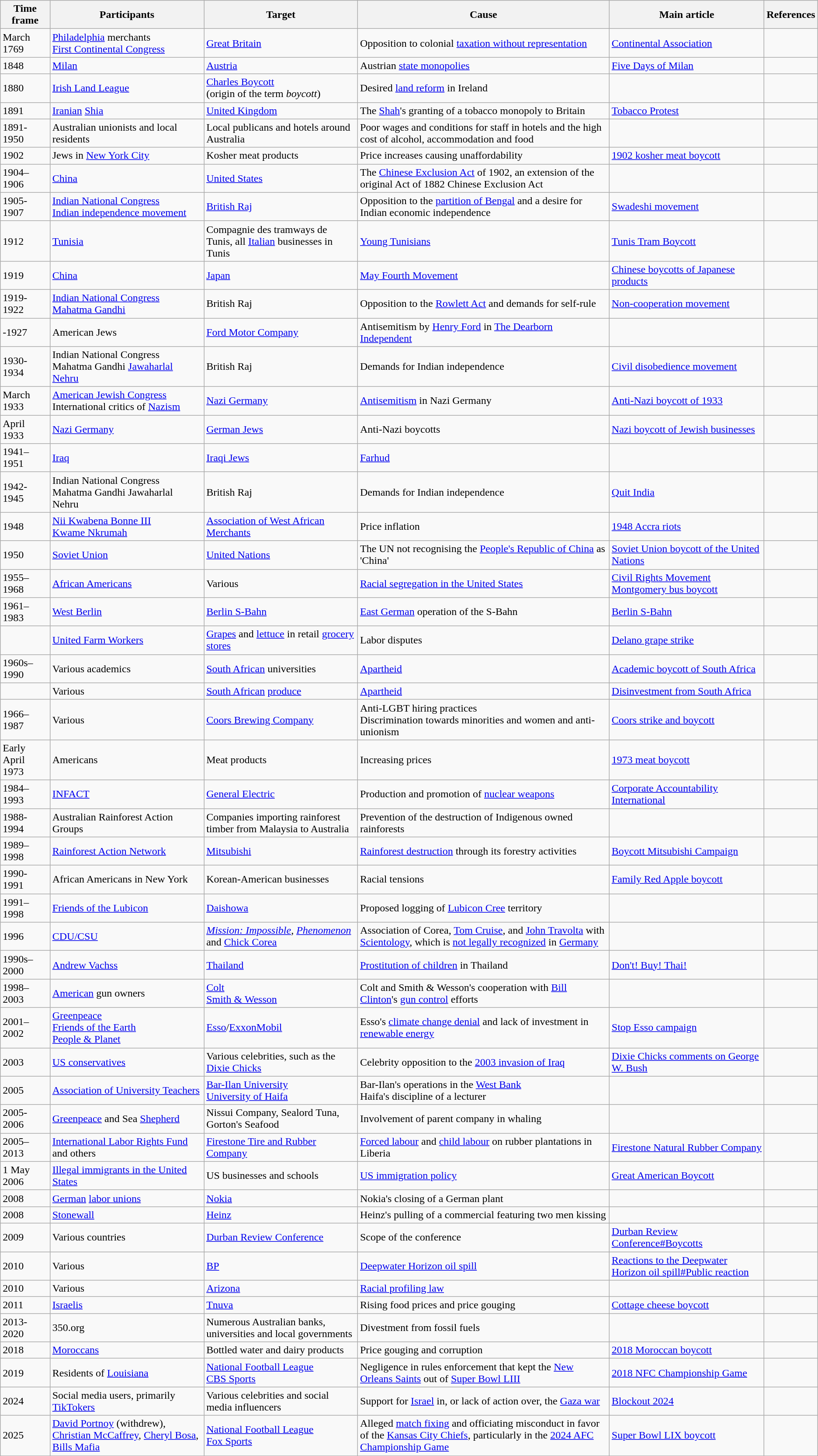<table class="wikitable">
<tr>
<th>Time frame</th>
<th>Participants</th>
<th>Target</th>
<th>Cause</th>
<th>Main article</th>
<th>References</th>
</tr>
<tr>
<td>March 1769</td>
<td><a href='#'>Philadelphia</a> merchants<br><a href='#'>First Continental Congress</a></td>
<td><a href='#'>Great Britain</a></td>
<td>Opposition to colonial <a href='#'>taxation without representation</a></td>
<td><a href='#'>Continental Association</a></td>
<td></td>
</tr>
<tr>
<td>1848</td>
<td><a href='#'>Milan</a></td>
<td><a href='#'>Austria</a></td>
<td>Austrian <a href='#'>state monopolies</a></td>
<td><a href='#'>Five Days of Milan</a></td>
<td></td>
</tr>
<tr>
<td>1880</td>
<td><a href='#'>Irish Land League</a></td>
<td><a href='#'>Charles Boycott</a><br>(origin of the term <em>boycott</em>)</td>
<td>Desired <a href='#'>land reform</a> in Ireland</td>
<td></td>
<td></td>
</tr>
<tr>
<td>1891</td>
<td><a href='#'>Iranian</a> <a href='#'>Shia</a></td>
<td><a href='#'>United Kingdom</a></td>
<td>The <a href='#'>Shah</a>'s granting of a tobacco monopoly to Britain</td>
<td><a href='#'>Tobacco Protest</a></td>
<td></td>
</tr>
<tr>
<td>1891-1950</td>
<td>Australian unionists and local residents</td>
<td>Local publicans and hotels around Australia</td>
<td>Poor wages and conditions for staff in hotels and the high cost of alcohol, accommodation and food</td>
<td></td>
<td></td>
</tr>
<tr>
<td>1902</td>
<td>Jews in <a href='#'>New York City</a></td>
<td>Kosher meat products</td>
<td>Price increases causing unaffordability</td>
<td><a href='#'>1902 kosher meat boycott</a></td>
<td></td>
</tr>
<tr>
<td>1904–1906</td>
<td><a href='#'>China</a></td>
<td><a href='#'>United States</a></td>
<td>The <a href='#'>Chinese Exclusion Act</a> of 1902, an extension of the original Act of 1882 Chinese Exclusion Act</td>
<td></td>
<td></td>
</tr>
<tr>
<td>1905-1907</td>
<td><a href='#'>Indian National Congress</a><br><a href='#'>Indian independence movement</a></td>
<td><a href='#'>British Raj</a></td>
<td>Opposition to the <a href='#'>partition of Bengal</a> and a desire for Indian economic independence</td>
<td><a href='#'>Swadeshi movement</a></td>
<td></td>
</tr>
<tr>
<td>1912</td>
<td><a href='#'>Tunisia</a></td>
<td>Compagnie des tramways de Tunis, all <a href='#'>Italian</a> businesses in Tunis</td>
<td><a href='#'>Young Tunisians</a></td>
<td><a href='#'>Tunis Tram Boycott</a></td>
<td></td>
</tr>
<tr>
<td>1919</td>
<td><a href='#'>China</a></td>
<td><a href='#'>Japan</a></td>
<td><a href='#'>May Fourth Movement</a></td>
<td><a href='#'>Chinese boycotts of Japanese products</a></td>
<td></td>
</tr>
<tr>
<td>1919-1922</td>
<td><a href='#'>Indian National Congress</a><br><a href='#'>Mahatma Gandhi</a></td>
<td>British Raj</td>
<td>Opposition to the <a href='#'>Rowlett Act</a> and demands for self-rule</td>
<td><a href='#'>Non-cooperation movement</a></td>
<td></td>
</tr>
<tr>
<td>-1927</td>
<td>American Jews</td>
<td><a href='#'>Ford Motor Company</a></td>
<td>Antisemitism by <a href='#'>Henry Ford</a> in <a href='#'>The Dearborn Independent</a></td>
<td></td>
<td></td>
</tr>
<tr>
<td>1930-1934</td>
<td>Indian National Congress<br>Mahatma Gandhi
<a href='#'>Jawaharlal Nehru</a></td>
<td>British Raj</td>
<td>Demands for Indian independence</td>
<td><a href='#'>Civil disobedience movement</a></td>
<td></td>
</tr>
<tr>
<td>March 1933</td>
<td><a href='#'>American Jewish Congress</a><br>International critics of <a href='#'>Nazism</a></td>
<td><a href='#'>Nazi Germany</a></td>
<td><a href='#'>Antisemitism</a> in Nazi Germany</td>
<td><a href='#'>Anti-Nazi boycott of 1933</a></td>
<td></td>
</tr>
<tr>
<td>April 1933</td>
<td><a href='#'>Nazi Germany</a></td>
<td><a href='#'>German Jews</a></td>
<td>Anti-Nazi boycotts</td>
<td><a href='#'>Nazi boycott of Jewish businesses</a></td>
<td></td>
</tr>
<tr>
<td>1941–1951</td>
<td><a href='#'>Iraq</a></td>
<td><a href='#'>Iraqi Jews</a></td>
<td><a href='#'>Farhud</a></td>
<td></td>
<td></td>
</tr>
<tr>
<td>1942-1945</td>
<td>Indian National Congress<br>Mahatma Gandhi
Jawaharlal Nehru</td>
<td>British Raj</td>
<td>Demands for Indian independence</td>
<td><a href='#'>Quit India</a></td>
<td></td>
</tr>
<tr>
<td>1948</td>
<td><a href='#'>Nii Kwabena Bonne III</a><br><a href='#'>Kwame Nkrumah</a></td>
<td><a href='#'>Association of West African Merchants</a></td>
<td>Price inflation</td>
<td><a href='#'>1948 Accra riots</a></td>
<td></td>
</tr>
<tr>
<td>1950</td>
<td><a href='#'>Soviet Union</a></td>
<td><a href='#'>United Nations</a></td>
<td>The UN not recognising the <a href='#'>People's Republic of China</a> as 'China'</td>
<td><a href='#'>Soviet Union boycott of the United Nations</a></td>
<td></td>
</tr>
<tr>
<td>1955–1968</td>
<td><a href='#'>African Americans</a></td>
<td>Various</td>
<td><a href='#'>Racial segregation in the United States</a></td>
<td><a href='#'>Civil Rights Movement</a><br><a href='#'>Montgomery bus boycott</a></td>
<td></td>
</tr>
<tr>
<td>1961–1983</td>
<td><a href='#'>West Berlin</a></td>
<td><a href='#'>Berlin S-Bahn</a></td>
<td><a href='#'>East German</a> operation of the S-Bahn</td>
<td><a href='#'>Berlin S-Bahn</a></td>
<td></td>
</tr>
<tr>
<td></td>
<td><a href='#'>United Farm Workers</a></td>
<td><a href='#'>Grapes</a> and <a href='#'>lettuce</a> in retail <a href='#'>grocery stores</a></td>
<td>Labor disputes</td>
<td><a href='#'>Delano grape strike</a></td>
<td></td>
</tr>
<tr>
<td>1960s–1990</td>
<td>Various academics</td>
<td><a href='#'>South African</a> universities</td>
<td><a href='#'>Apartheid</a></td>
<td><a href='#'>Academic boycott of South Africa</a></td>
<td></td>
</tr>
<tr>
<td></td>
<td>Various</td>
<td><a href='#'>South African</a> <a href='#'>produce</a></td>
<td><a href='#'>Apartheid</a></td>
<td><a href='#'>Disinvestment from South Africa</a></td>
<td></td>
</tr>
<tr>
<td>1966–1987</td>
<td>Various</td>
<td><a href='#'>Coors Brewing Company</a></td>
<td>Anti-LGBT hiring practices<br>Discrimination towards minorities and women and anti-unionism</td>
<td><a href='#'>Coors strike and boycott</a></td>
<td></td>
</tr>
<tr>
<td>Early April 1973</td>
<td>Americans</td>
<td>Meat products</td>
<td>Increasing prices</td>
<td><a href='#'>1973 meat boycott</a></td>
<td></td>
</tr>
<tr>
<td>1984–1993</td>
<td><a href='#'>INFACT</a></td>
<td><a href='#'>General Electric</a></td>
<td>Production and promotion of <a href='#'>nuclear weapons</a></td>
<td><a href='#'>Corporate Accountability International</a></td>
<td></td>
</tr>
<tr>
<td>1988-1994</td>
<td>Australian Rainforest Action Groups</td>
<td>Companies importing rainforest timber from Malaysia to Australia</td>
<td>Prevention of the destruction of Indigenous owned rainforests</td>
<td></td>
<td></td>
</tr>
<tr>
<td>1989–1998</td>
<td><a href='#'>Rainforest Action Network</a></td>
<td><a href='#'>Mitsubishi</a></td>
<td><a href='#'>Rainforest destruction</a> through its forestry activities</td>
<td><a href='#'>Boycott Mitsubishi Campaign</a></td>
<td></td>
</tr>
<tr>
<td>1990-1991</td>
<td>African Americans in New York</td>
<td>Korean-American businesses</td>
<td>Racial tensions</td>
<td><a href='#'>Family Red Apple boycott</a></td>
<td></td>
</tr>
<tr>
<td>1991–1998</td>
<td><a href='#'>Friends of the Lubicon</a></td>
<td><a href='#'>Daishowa</a></td>
<td>Proposed logging of <a href='#'>Lubicon Cree</a> territory</td>
<td></td>
<td></td>
</tr>
<tr>
<td>1996</td>
<td><a href='#'>CDU/CSU</a></td>
<td><em><a href='#'>Mission: Impossible</a></em>, <a href='#'><em>Phenomenon</em></a> and <a href='#'>Chick Corea</a></td>
<td>Association of Corea, <a href='#'>Tom Cruise</a>, and <a href='#'>John Travolta</a> with <a href='#'>Scientology</a>, which is <a href='#'>not legally recognized</a> in <a href='#'>Germany</a></td>
<td></td>
<td></td>
</tr>
<tr>
<td>1990s–2000</td>
<td><a href='#'>Andrew Vachss</a></td>
<td><a href='#'>Thailand</a></td>
<td><a href='#'>Prostitution of children</a> in Thailand</td>
<td><a href='#'>Don't! Buy! Thai!</a></td>
<td></td>
</tr>
<tr>
<td>1998–2003</td>
<td><a href='#'>American</a> gun owners</td>
<td><a href='#'>Colt</a><br><a href='#'>Smith & Wesson</a></td>
<td>Colt and Smith & Wesson's cooperation with <a href='#'>Bill Clinton</a>'s <a href='#'>gun control</a> efforts</td>
<td></td>
<td></td>
</tr>
<tr>
<td>2001–2002</td>
<td><a href='#'>Greenpeace</a><br><a href='#'>Friends of the Earth</a><br><a href='#'>People & Planet</a></td>
<td><a href='#'>Esso</a>/<a href='#'>ExxonMobil</a></td>
<td>Esso's <a href='#'>climate change denial</a> and lack of investment in <a href='#'>renewable energy</a></td>
<td><a href='#'>Stop Esso campaign</a></td>
<td></td>
</tr>
<tr>
<td>2003</td>
<td><a href='#'>US conservatives</a></td>
<td>Various celebrities, such as the <a href='#'>Dixie Chicks</a></td>
<td>Celebrity opposition to the <a href='#'>2003 invasion of Iraq</a></td>
<td><a href='#'>Dixie Chicks comments on George W. Bush</a></td>
<td></td>
</tr>
<tr>
<td>2005</td>
<td><a href='#'>Association of University Teachers</a></td>
<td><a href='#'>Bar-Ilan University</a><br><a href='#'>University of Haifa</a></td>
<td>Bar-Ilan's operations in the <a href='#'>West Bank</a><br>Haifa's discipline of a lecturer</td>
<td></td>
<td></td>
</tr>
<tr>
<td>2005-2006</td>
<td><a href='#'>Greenpeace</a> and Sea <a href='#'>Shepherd</a></td>
<td>Nissui Company, Sealord Tuna, Gorton's Seafood</td>
<td>Involvement of parent company in whaling</td>
<td></td>
<td></td>
</tr>
<tr>
<td>2005–2013</td>
<td><a href='#'>International Labor Rights Fund</a> and others</td>
<td><a href='#'>Firestone Tire and Rubber Company</a></td>
<td><a href='#'>Forced labour</a> and <a href='#'>child labour</a> on rubber plantations in Liberia</td>
<td><a href='#'>Firestone Natural Rubber Company</a></td>
<td></td>
</tr>
<tr>
<td>1 May 2006</td>
<td><a href='#'>Illegal immigrants in the United States</a></td>
<td>US businesses and schools</td>
<td><a href='#'>US immigration policy</a></td>
<td><a href='#'>Great American Boycott</a></td>
<td></td>
</tr>
<tr>
<td>2008</td>
<td><a href='#'>German</a> <a href='#'>labor unions</a></td>
<td><a href='#'>Nokia</a></td>
<td>Nokia's closing of a German plant</td>
<td></td>
<td></td>
</tr>
<tr>
<td>2008</td>
<td><a href='#'>Stonewall</a></td>
<td><a href='#'>Heinz</a></td>
<td>Heinz's pulling of a commercial featuring two men kissing</td>
<td></td>
<td></td>
</tr>
<tr>
<td>2009</td>
<td>Various countries</td>
<td><a href='#'>Durban Review Conference</a></td>
<td>Scope of the conference</td>
<td><a href='#'>Durban Review Conference#Boycotts</a></td>
<td></td>
</tr>
<tr>
<td>2010</td>
<td>Various</td>
<td><a href='#'>BP</a></td>
<td><a href='#'>Deepwater Horizon oil spill</a></td>
<td><a href='#'>Reactions to the Deepwater Horizon oil spill#Public reaction</a></td>
<td></td>
</tr>
<tr>
<td>2010</td>
<td>Various</td>
<td><a href='#'>Arizona</a></td>
<td><a href='#'>Racial profiling law</a></td>
<td></td>
<td></td>
</tr>
<tr>
<td>2011</td>
<td><a href='#'>Israelis</a></td>
<td><a href='#'>Tnuva</a></td>
<td>Rising food prices and price gouging</td>
<td><a href='#'>Cottage cheese boycott</a></td>
</tr>
<tr>
<td>2013-2020</td>
<td>350.org</td>
<td>Numerous Australian banks, universities and local governments</td>
<td>Divestment from fossil fuels</td>
<td></td>
<td></td>
</tr>
<tr>
<td>2018</td>
<td><a href='#'>Moroccans</a></td>
<td>Bottled water and dairy products</td>
<td>Price gouging and corruption</td>
<td><a href='#'>2018 Moroccan boycott</a></td>
</tr>
<tr>
<td>2019</td>
<td>Residents of <a href='#'>Louisiana</a></td>
<td><a href='#'>National Football League</a><br><a href='#'>CBS Sports</a></td>
<td>Negligence in rules enforcement that kept the <a href='#'>New Orleans Saints</a> out of <a href='#'>Super Bowl LIII</a></td>
<td><a href='#'>2018 NFC Championship Game</a></td>
<td></td>
</tr>
<tr>
<td>2024</td>
<td>Social media users, primarily <a href='#'>TikTokers</a></td>
<td>Various celebrities and social media influencers</td>
<td>Support for <a href='#'>Israel</a> in, or lack of action over, the <a href='#'>Gaza war</a></td>
<td><a href='#'>Blockout 2024</a></td>
<td></td>
</tr>
<tr>
<td>2025</td>
<td><a href='#'>David Portnoy</a> (withdrew), <a href='#'>Christian McCaffrey</a>, <a href='#'>Cheryl Bosa</a>, <a href='#'>Bills Mafia</a></td>
<td><a href='#'>National Football League</a><br><a href='#'>Fox Sports</a></td>
<td>Alleged <a href='#'>match fixing</a> and officiating misconduct in favor of the <a href='#'>Kansas City Chiefs</a>, particularly in the <a href='#'>2024 AFC Championship Game</a></td>
<td><a href='#'>Super Bowl LIX boycott</a></td>
<td></td>
</tr>
</table>
